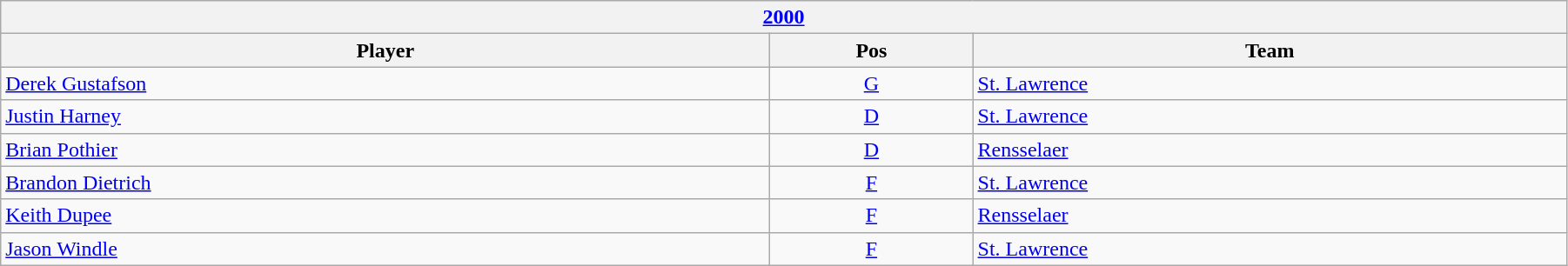<table class="wikitable" width=95%>
<tr>
<th colspan=3><a href='#'>2000</a></th>
</tr>
<tr>
<th>Player</th>
<th>Pos</th>
<th>Team</th>
</tr>
<tr>
<td><a href='#'>Derek Gustafson</a></td>
<td align=center><a href='#'>G</a></td>
<td><a href='#'>St. Lawrence</a></td>
</tr>
<tr>
<td><a href='#'>Justin Harney</a></td>
<td align=center><a href='#'>D</a></td>
<td><a href='#'>St. Lawrence</a></td>
</tr>
<tr>
<td><a href='#'>Brian Pothier</a></td>
<td align=center><a href='#'>D</a></td>
<td><a href='#'>Rensselaer</a></td>
</tr>
<tr>
<td><a href='#'>Brandon Dietrich</a></td>
<td align=center><a href='#'>F</a></td>
<td><a href='#'>St. Lawrence</a></td>
</tr>
<tr>
<td><a href='#'>Keith Dupee</a></td>
<td align=center><a href='#'>F</a></td>
<td><a href='#'>Rensselaer</a></td>
</tr>
<tr>
<td><a href='#'>Jason Windle</a></td>
<td align=center><a href='#'>F</a></td>
<td><a href='#'>St. Lawrence</a></td>
</tr>
</table>
